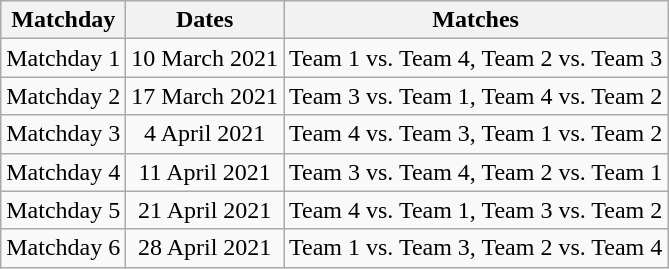<table class="wikitable" style="text-align:center">
<tr>
<th>Matchday</th>
<th>Dates</th>
<th>Matches</th>
</tr>
<tr>
<td>Matchday 1</td>
<td>10 March 2021</td>
<td>Team 1 vs. Team 4, Team 2 vs. Team 3</td>
</tr>
<tr>
<td>Matchday 2</td>
<td>17 March 2021</td>
<td>Team 3 vs. Team 1, Team 4 vs. Team 2</td>
</tr>
<tr>
<td>Matchday 3</td>
<td>4 April 2021</td>
<td>Team 4 vs. Team 3, Team 1 vs. Team 2</td>
</tr>
<tr>
<td>Matchday 4</td>
<td>11 April 2021</td>
<td>Team 3 vs. Team 4, Team 2 vs. Team 1</td>
</tr>
<tr>
<td>Matchday 5</td>
<td>21 April 2021</td>
<td>Team 4 vs. Team 1, Team 3 vs. Team 2</td>
</tr>
<tr>
<td>Matchday 6</td>
<td>28 April 2021</td>
<td>Team 1 vs. Team 3, Team 2 vs. Team 4</td>
</tr>
</table>
